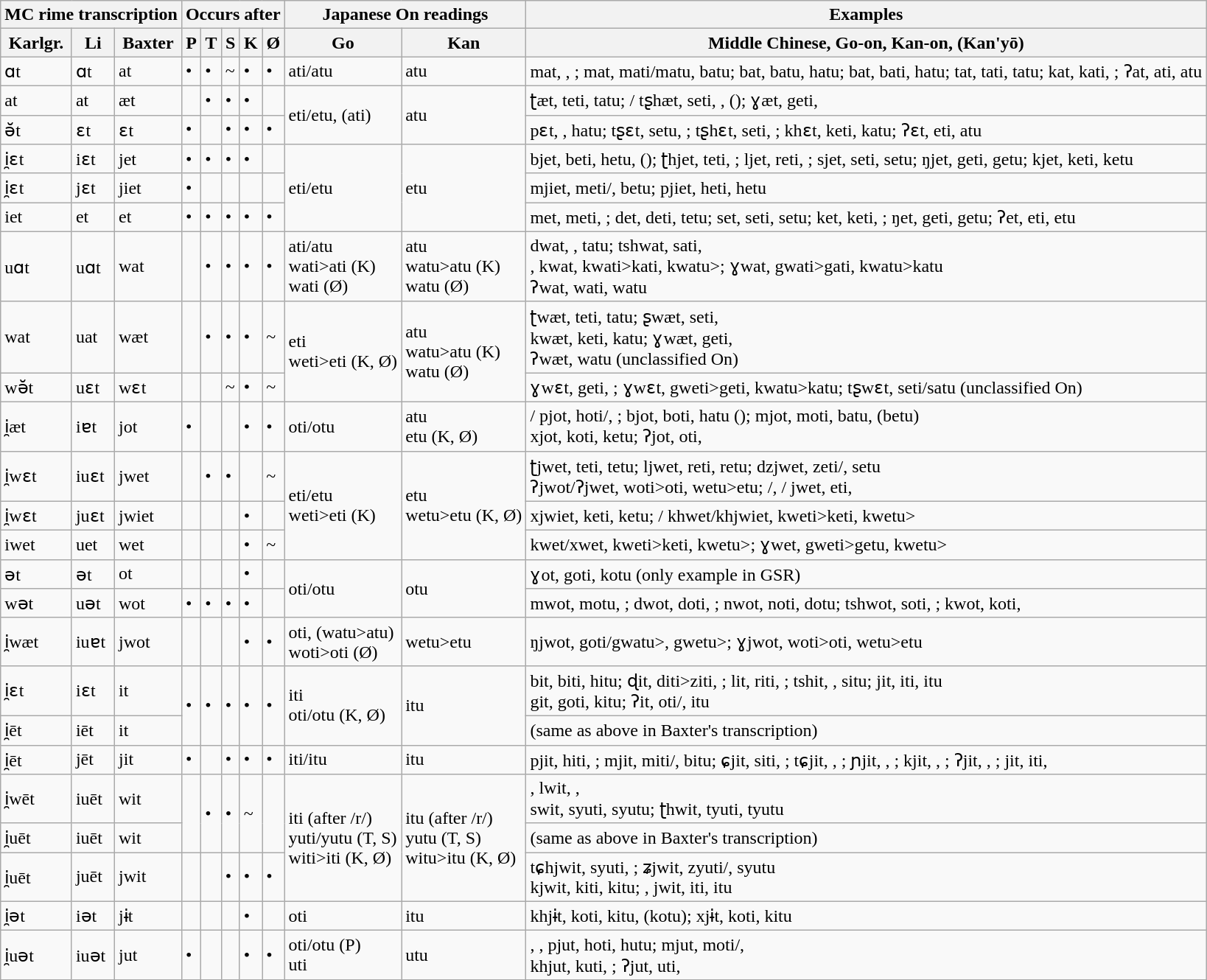<table class="wikitable defaultcenter">
<tr>
<th colspan="3">MC rime transcription</th>
<th colspan="5">Occurs after</th>
<th colspan="2">Japanese On readings</th>
<th>Examples</th>
</tr>
<tr>
<th>Karlgr.</th>
<th>Li</th>
<th>Baxter</th>
<th>P</th>
<th>T</th>
<th>S</th>
<th>K</th>
<th>Ø</th>
<th>Go</th>
<th>Kan</th>
<th>Middle Chinese, Go-on, Kan-on, (Kan'yō)</th>
</tr>
<tr>
<td>ɑt</td>
<td>ɑt</td>
<td>at</td>
<td>•</td>
<td>•</td>
<td>~</td>
<td>•</td>
<td>•</td>
<td>ati/atu</td>
<td>atu</td>
<td style="text-align: left;"> mat, , ;  mat, mati/matu, batu;  bat, batu, hatu;  bat, bati, hatu;  tat, tati, tatu;  kat, kati, ;  ʔat, ati, atu</td>
</tr>
<tr>
<td>at</td>
<td>at</td>
<td>æt</td>
<td></td>
<td>•</td>
<td>•</td>
<td>•</td>
<td></td>
<td rowspan="2">eti/etu, (ati)</td>
<td rowspan="2">atu</td>
<td style="text-align: left;"> ʈæt, teti, tatu; / tʂhæt, seti, , ();  ɣæt, geti, </td>
</tr>
<tr>
<td>ə̆t</td>
<td>ɛt</td>
<td>ɛt</td>
<td>•</td>
<td></td>
<td>•</td>
<td>•</td>
<td>•</td>
<td style="text-align: left;"> pɛt, , hatu;  tʂɛt, setu, ;  tʂhɛt, seti, ;  khɛt, keti, katu;  ʔɛt, eti, atu</td>
</tr>
<tr>
<td>i̯ɛt</td>
<td>iɛt</td>
<td>jet</td>
<td>•</td>
<td>•</td>
<td>•</td>
<td>•</td>
<td></td>
<td rowspan="3">eti/etu</td>
<td rowspan="3">etu</td>
<td style="text-align: left;"> bjet, beti, hetu, ();  ʈhjet, teti, ;  ljet, reti, ;  sjet, seti, setu;  ŋjet, geti, getu;  kjet, keti, ketu</td>
</tr>
<tr>
<td>i̯ɛt</td>
<td>jɛt</td>
<td>jiet</td>
<td>•</td>
<td></td>
<td></td>
<td></td>
<td></td>
<td style="text-align: left;"> mjiet, meti/, betu;  pjiet, heti, hetu</td>
</tr>
<tr>
<td>iet</td>
<td>et</td>
<td>et</td>
<td>•</td>
<td>•</td>
<td>•</td>
<td>•</td>
<td>•</td>
<td style="text-align: left;"> met, meti, ;  det, deti, tetu;  set, seti, setu;  ket, keti, ;  ŋet, geti, getu;  ʔet, eti, etu</td>
</tr>
<tr>
<td>uɑt</td>
<td>uɑt</td>
<td>wat</td>
<td></td>
<td>•</td>
<td>•</td>
<td>•</td>
<td>•</td>
<td>ati/atu<br>wati>ati (K)<br>wati (Ø)</td>
<td>atu<br>watu>atu (K)<br>watu (Ø)</td>
<td style="text-align: left;"> dwat, , tatu;  tshwat, sati, <br>,  kwat, kwati>kati, kwatu>;  ɣwat, gwati>gati, kwatu>katu<br> ʔwat, wati, watu</td>
</tr>
<tr>
<td>wat</td>
<td>uat</td>
<td>wæt</td>
<td></td>
<td>•</td>
<td>•</td>
<td>•</td>
<td>~</td>
<td rowspan="2">eti<br>weti>eti (K, Ø)</td>
<td rowspan="2">atu<br>watu>atu (K)<br>watu (Ø)</td>
<td style="text-align: left;"> ʈwæt, teti, tatu;  ʂwæt, seti, <br> kwæt, keti, katu;  ɣwæt, geti, <br> ʔwæt, watu (unclassified On)</td>
</tr>
<tr>
<td>wə̆t</td>
<td>uɛt</td>
<td>wɛt</td>
<td></td>
<td></td>
<td>~</td>
<td>•</td>
<td>~</td>
<td style="text-align: left;"> ɣwɛt, geti, ;  ɣwɛt, gweti>geti, kwatu>katu;  tʂwɛt, seti/satu (unclassified On)</td>
</tr>
<tr>
<td>i̯æt</td>
<td>iɐt</td>
<td>jot</td>
<td>•</td>
<td></td>
<td></td>
<td>•</td>
<td>•</td>
<td>oti/otu</td>
<td>atu<br>etu (K, Ø)</td>
<td style="text-align: left;">/ pjot, hoti/, ;  bjot, boti, hatu ();  mjot, moti, batu, (betu)<br> xjot, koti, ketu;  ʔjot, oti, </td>
</tr>
<tr>
<td>i̯wɛt</td>
<td>iuɛt</td>
<td>jwet</td>
<td></td>
<td>•</td>
<td>•</td>
<td></td>
<td>~</td>
<td rowspan="3">eti/etu<br>weti>eti (K)</td>
<td rowspan="3">etu<br>wetu>etu (K, Ø)</td>
<td style="text-align: left;"> ʈjwet, teti, tetu;  ljwet, reti, retu;  dzjwet, zeti/, setu<br> ʔjwot/ʔjwet, woti>oti, wetu>etu; /, / jwet, eti, </td>
</tr>
<tr>
<td>i̯wɛt</td>
<td>juɛt</td>
<td>jwiet</td>
<td></td>
<td></td>
<td></td>
<td>•</td>
<td></td>
<td style="text-align: left;"> xjwiet, keti, ketu; / khwet/khjwiet, kweti>keti, kwetu></td>
</tr>
<tr>
<td>iwet</td>
<td>uet</td>
<td>wet</td>
<td></td>
<td></td>
<td></td>
<td>•</td>
<td>~</td>
<td style="text-align: left;"> kwet/xwet, kweti>keti, kwetu>;  ɣwet, gweti>getu, kwetu></td>
</tr>
<tr>
<td>ǝt</td>
<td>ǝt</td>
<td>ot</td>
<td></td>
<td></td>
<td></td>
<td>•</td>
<td></td>
<td rowspan="2">oti/otu</td>
<td rowspan="2">otu</td>
<td style="text-align: left;"> ɣot, goti, kotu (only example in GSR)</td>
</tr>
<tr>
<td>wǝt</td>
<td>uǝt</td>
<td>wot</td>
<td>•</td>
<td>•</td>
<td>•</td>
<td>•</td>
<td></td>
<td style="text-align: left;"> mwot, motu, ;  dwot, doti, ;  nwot, noti, dotu;  tshwot, soti, ;  kwot, koti, </td>
</tr>
<tr>
<td>i̯wæt</td>
<td>iuɐt</td>
<td>jwot</td>
<td></td>
<td></td>
<td></td>
<td>•</td>
<td>•</td>
<td>oti, (watu>atu)<br>woti>oti (Ø)</td>
<td>wetu>etu</td>
<td style="text-align: left;"> ŋjwot, goti/gwatu>, gwetu>;  ɣjwot, woti>oti, wetu>etu</td>
</tr>
<tr>
<td>i̯ɛt</td>
<td>iɛt</td>
<td>it</td>
<td rowspan="2">•</td>
<td rowspan="2">•</td>
<td rowspan="2">•</td>
<td rowspan="2">•</td>
<td rowspan="2">•</td>
<td rowspan="2">iti<br>oti/otu (K, Ø)</td>
<td rowspan="2">itu</td>
<td style="text-align: left;"> bit, biti, hitu;  ɖit, diti>ziti, ;  lit, riti, ;  tshit, , situ;  jit, iti, itu<br> git, goti, kitu;  ʔit, oti/, itu</td>
</tr>
<tr>
<td>i̯ēt</td>
<td>iēt</td>
<td>it</td>
<td style="text-align: left;">(same as above in Baxter's transcription)</td>
</tr>
<tr>
<td>i̯ēt</td>
<td>jēt</td>
<td>jit</td>
<td>•</td>
<td></td>
<td>•</td>
<td>•</td>
<td>•</td>
<td>iti/itu</td>
<td>itu</td>
<td style="text-align: left;"> pjit, hiti, ;  mjit, miti/, bitu;  ɕjit, siti, ;  tɕjit, , ;  ɲjit, , ;  kjit, , ;  ʔjit, , ;  jit, iti, </td>
</tr>
<tr>
<td>i̯wēt</td>
<td>iuēt</td>
<td>wit</td>
<td rowspan="2"></td>
<td rowspan="2">•</td>
<td rowspan="2">•</td>
<td rowspan="2">~</td>
<td rowspan="2"></td>
<td rowspan="3">iti (after /r/)<br>yuti/yutu (T, S)<br>witi>iti (K, Ø)</td>
<td rowspan="3">itu (after /r/)<br>yutu (T, S)<br>witu>itu (K, Ø)</td>
<td style="text-align: left;">,  lwit, , <br> swit, syuti, syutu;  ʈhwit, tyuti, tyutu</td>
</tr>
<tr>
<td>i̯uēt</td>
<td>iuēt</td>
<td>wit</td>
<td style="text-align: left;">(same as above in Baxter's transcription)</td>
</tr>
<tr>
<td>i̯uēt</td>
<td>juēt</td>
<td>jwit</td>
<td></td>
<td></td>
<td>•</td>
<td>•</td>
<td>•</td>
<td style="text-align: left;"> tɕhjwit, syuti, ;  ʑjwit, zyuti/, syutu<br> kjwit, kiti, kitu; ,  jwit, iti, itu</td>
</tr>
<tr>
<td>i̯ǝt</td>
<td>iǝt</td>
<td>jɨt</td>
<td></td>
<td></td>
<td></td>
<td>•</td>
<td></td>
<td>oti</td>
<td>itu</td>
<td style="text-align: left;"> khjɨt, koti, kitu, (kotu);  xjɨt, koti, kitu</td>
</tr>
<tr>
<td>i̯uǝt</td>
<td>iuǝt</td>
<td>jut</td>
<td>•</td>
<td></td>
<td></td>
<td>•</td>
<td>•</td>
<td>oti/otu (P)<br>uti</td>
<td>utu</td>
<td style="text-align: left;">, ,  pjut, hoti, hutu;  mjut, moti/, <br> khjut, kuti, ;  ʔjut, uti, </td>
</tr>
</table>
